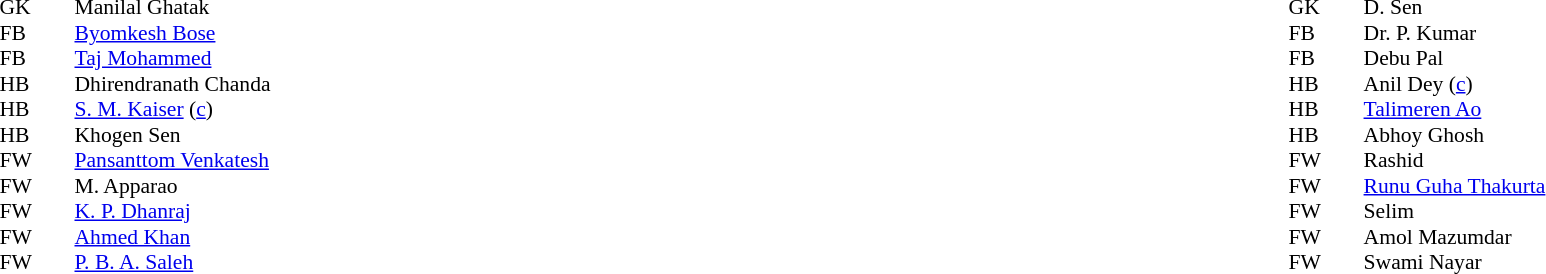<table width="100%">
<tr>
<td valign="top" width="40%"><br><table style="font-size: 90%" cellspacing="0" cellpadding="0">
<tr>
<td colspan="4"></td>
</tr>
<tr>
<th width="25"></th>
<th width="25"></th>
</tr>
<tr>
<td>GK</td>
<td></td>
<td> Manilal Ghatak</td>
</tr>
<tr>
<td>FB</td>
<td></td>
<td> <a href='#'>Byomkesh Bose</a></td>
</tr>
<tr>
<td>FB</td>
<td></td>
<td> <a href='#'>Taj Mohammed</a></td>
</tr>
<tr>
<td>HB</td>
<td></td>
<td> Dhirendranath Chanda</td>
</tr>
<tr>
<td>HB</td>
<td></td>
<td> <a href='#'>S. M. Kaiser</a> (<a href='#'>c</a>)</td>
</tr>
<tr>
<td>HB</td>
<td></td>
<td> Khogen Sen</td>
</tr>
<tr>
<td>FW</td>
<td></td>
<td> <a href='#'>Pansanttom Venkatesh</a></td>
</tr>
<tr>
<td>FW</td>
<td></td>
<td> M. Apparao</td>
</tr>
<tr>
<td>FW</td>
<td></td>
<td> <a href='#'>K. P. Dhanraj</a></td>
</tr>
<tr>
<td>FW</td>
<td></td>
<td> <a href='#'>Ahmed Khan</a></td>
</tr>
<tr>
<td>FW</td>
<td></td>
<td> <a href='#'>P. B. A. Saleh</a></td>
</tr>
<tr>
</tr>
</table>
</td>
<td valign="top"></td>
<td valign="top" width="50%"><br><table style="font-size: 90%" cellspacing="0" cellpadding="0" align=center>
<tr>
<td colspan="4"></td>
</tr>
<tr>
<th width="25"></th>
<th width="25"></th>
</tr>
<tr>
<td>GK</td>
<td></td>
<td> D. Sen</td>
</tr>
<tr>
<td>FB</td>
<td></td>
<td> Dr. P. Kumar</td>
</tr>
<tr>
<td>FB</td>
<td></td>
<td> Debu Pal</td>
</tr>
<tr>
<td>HB</td>
<td></td>
<td> Anil Dey (<a href='#'>c</a>)</td>
</tr>
<tr>
<td>HB</td>
<td></td>
<td> <a href='#'>Talimeren Ao</a></td>
</tr>
<tr>
<td>HB</td>
<td></td>
<td> Abhoy Ghosh</td>
</tr>
<tr>
<td>FW</td>
<td></td>
<td> Rashid</td>
</tr>
<tr>
<td>FW</td>
<td></td>
<td> <a href='#'>Runu Guha Thakurta</a></td>
</tr>
<tr>
<td>FW</td>
<td></td>
<td> Selim</td>
</tr>
<tr>
<td>FW</td>
<td></td>
<td> Amol Mazumdar</td>
</tr>
<tr>
<td>FW</td>
<td></td>
<td> Swami Nayar</td>
</tr>
<tr>
</tr>
</table>
</td>
</tr>
</table>
